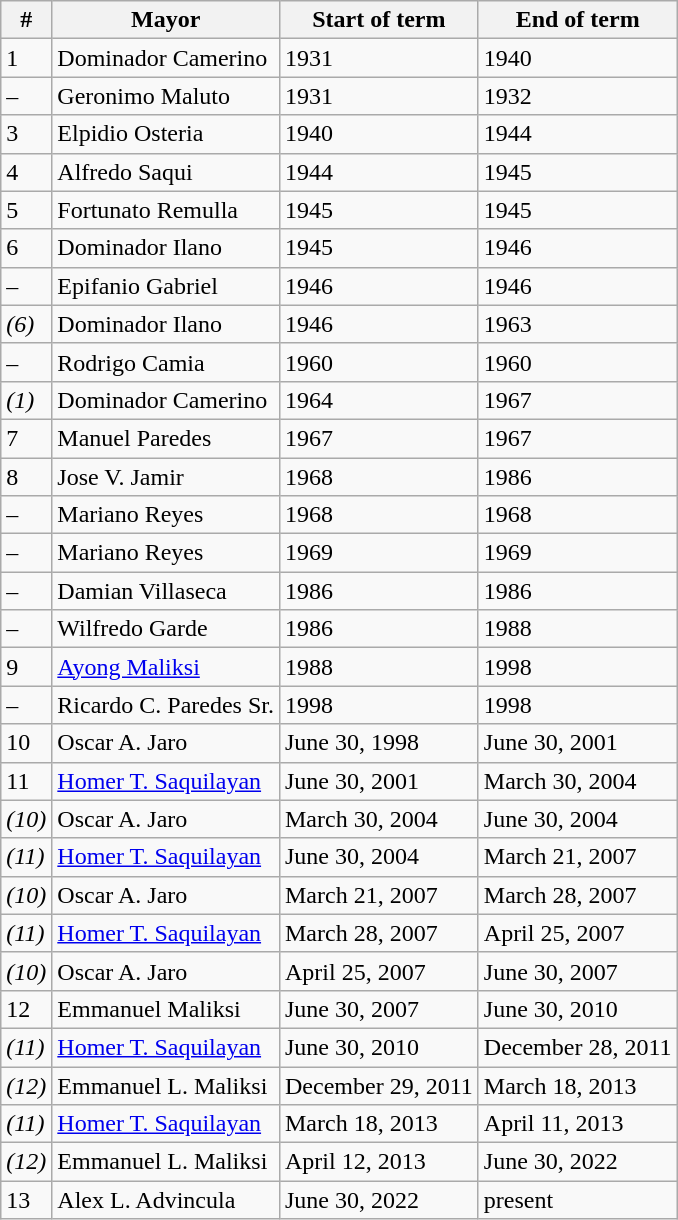<table class="wikitable">
<tr>
<th>#</th>
<th>Mayor</th>
<th>Start of term</th>
<th>End of term</th>
</tr>
<tr>
<td>1</td>
<td>Dominador Camerino</td>
<td>1931</td>
<td>1940</td>
</tr>
<tr>
<td>–</td>
<td>Geronimo Maluto</td>
<td>1931</td>
<td>1932</td>
</tr>
<tr>
<td>3</td>
<td>Elpidio Osteria</td>
<td>1940</td>
<td>1944</td>
</tr>
<tr>
<td>4</td>
<td>Alfredo Saqui</td>
<td>1944</td>
<td>1945</td>
</tr>
<tr>
<td>5</td>
<td>Fortunato Remulla</td>
<td>1945</td>
<td>1945</td>
</tr>
<tr>
<td>6</td>
<td>Dominador Ilano</td>
<td>1945</td>
<td>1946</td>
</tr>
<tr>
<td>–</td>
<td>Epifanio Gabriel</td>
<td>1946</td>
<td>1946</td>
</tr>
<tr>
<td><em>(6)</em></td>
<td>Dominador Ilano</td>
<td>1946</td>
<td>1963</td>
</tr>
<tr>
<td>–</td>
<td>Rodrigo Camia</td>
<td>1960</td>
<td>1960</td>
</tr>
<tr>
<td><em>(1)</em></td>
<td>Dominador Camerino</td>
<td>1964</td>
<td>1967</td>
</tr>
<tr>
<td>7</td>
<td>Manuel Paredes</td>
<td>1967</td>
<td>1967</td>
</tr>
<tr>
<td>8</td>
<td>Jose V. Jamir</td>
<td>1968</td>
<td>1986</td>
</tr>
<tr>
<td>–</td>
<td>Mariano Reyes</td>
<td>1968</td>
<td>1968</td>
</tr>
<tr>
<td><em>–</em></td>
<td>Mariano Reyes</td>
<td>1969</td>
<td>1969</td>
</tr>
<tr>
<td>–</td>
<td>Damian Villaseca</td>
<td>1986</td>
<td>1986</td>
</tr>
<tr>
<td>–</td>
<td>Wilfredo Garde</td>
<td>1986</td>
<td>1988</td>
</tr>
<tr>
<td>9</td>
<td><a href='#'>Ayong Maliksi</a></td>
<td>1988</td>
<td>1998</td>
</tr>
<tr>
<td>–</td>
<td>Ricardo C. Paredes Sr.</td>
<td>1998</td>
<td>1998</td>
</tr>
<tr>
<td>10</td>
<td>Oscar A. Jaro</td>
<td>June 30, 1998</td>
<td>June 30, 2001</td>
</tr>
<tr>
<td>11</td>
<td><a href='#'>Homer T. Saquilayan</a></td>
<td>June 30, 2001</td>
<td>March 30, 2004</td>
</tr>
<tr>
<td><em>(10)</em></td>
<td>Oscar A. Jaro</td>
<td>March 30, 2004</td>
<td>June 30, 2004</td>
</tr>
<tr>
<td><em>(11)</em></td>
<td><a href='#'>Homer T. Saquilayan</a></td>
<td>June 30, 2004</td>
<td>March 21, 2007</td>
</tr>
<tr>
<td><em>(10)</em></td>
<td>Oscar A. Jaro</td>
<td>March 21, 2007</td>
<td>March 28, 2007</td>
</tr>
<tr>
<td><em>(11)</em></td>
<td><a href='#'>Homer T. Saquilayan</a></td>
<td>March 28, 2007</td>
<td>April 25, 2007</td>
</tr>
<tr>
<td><em>(10)</em></td>
<td>Oscar A. Jaro</td>
<td>April 25, 2007</td>
<td>June 30, 2007</td>
</tr>
<tr>
<td>12</td>
<td>Emmanuel Maliksi</td>
<td>June 30, 2007</td>
<td>June 30, 2010</td>
</tr>
<tr>
<td><em>(11)</em></td>
<td><a href='#'>Homer T. Saquilayan</a></td>
<td>June 30, 2010</td>
<td>December 28, 2011</td>
</tr>
<tr>
<td><em>(12)</em></td>
<td>Emmanuel L. Maliksi</td>
<td>December 29, 2011</td>
<td>March 18, 2013</td>
</tr>
<tr>
<td><em>(11)</em></td>
<td><a href='#'>Homer T. Saquilayan</a></td>
<td>March 18, 2013</td>
<td>April 11, 2013</td>
</tr>
<tr>
<td><em>(12)</em></td>
<td>Emmanuel L. Maliksi</td>
<td>April 12, 2013</td>
<td>June 30, 2022</td>
</tr>
<tr>
<td>13</td>
<td>Alex L. Advincula</td>
<td>June 30, 2022</td>
<td>present</td>
</tr>
</table>
